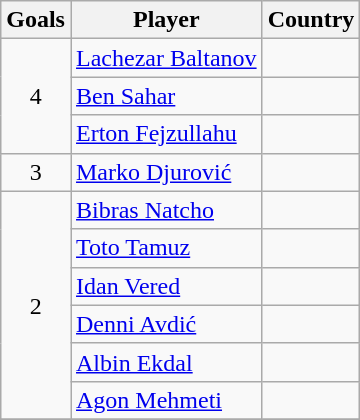<table class="wikitable" style="text-align: left;">
<tr>
<th>Goals</th>
<th>Player</th>
<th>Country</th>
</tr>
<tr>
<td rowspan=3 align=center>4</td>
<td><a href='#'>Lachezar Baltanov</a></td>
<td></td>
</tr>
<tr>
<td><a href='#'>Ben Sahar</a></td>
<td></td>
</tr>
<tr>
<td><a href='#'>Erton Fejzullahu</a></td>
<td></td>
</tr>
<tr>
<td rowspan=1 align=center>3</td>
<td><a href='#'>Marko Djurović</a></td>
<td></td>
</tr>
<tr>
<td rowspan=6 align=center>2</td>
<td><a href='#'>Bibras Natcho</a></td>
<td></td>
</tr>
<tr>
<td><a href='#'>Toto Tamuz</a></td>
<td></td>
</tr>
<tr>
<td><a href='#'>Idan Vered</a></td>
<td></td>
</tr>
<tr>
<td><a href='#'>Denni Avdić</a></td>
<td></td>
</tr>
<tr>
<td><a href='#'>Albin Ekdal</a></td>
<td></td>
</tr>
<tr>
<td><a href='#'>Agon Mehmeti</a></td>
<td></td>
</tr>
<tr>
</tr>
</table>
